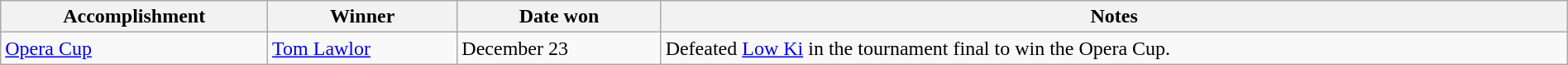<table class="wikitable" style="width:100%;">
<tr>
<th>Accomplishment</th>
<th>Winner</th>
<th>Date won</th>
<th>Notes</th>
</tr>
<tr>
<td><a href='#'>Opera Cup</a></td>
<td><a href='#'>Tom Lawlor</a></td>
<td>December 23</td>
<td>Defeated <a href='#'>Low Ki</a> in the tournament final to win the Opera Cup.</td>
</tr>
</table>
